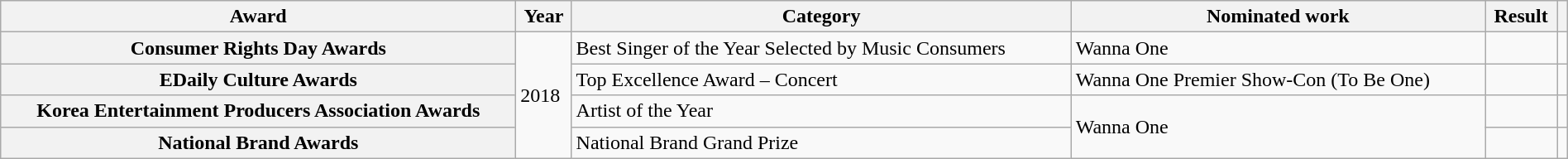<table class="wikitable sortable plainrowheaders" style="width: 100%;">
<tr>
<th scope="col">Award</th>
<th scope="col">Year</th>
<th scope="col">Category</th>
<th scope="col">Nominated work</th>
<th scope="col">Result</th>
<th scope="col" class="unsortable"></th>
</tr>
<tr>
<th scope="row">Consumer Rights Day Awards</th>
<td rowspan="4">2018</td>
<td>Best Singer of the Year Selected by Music Consumers</td>
<td>Wanna One</td>
<td></td>
<td></td>
</tr>
<tr>
<th scope="row">EDaily Culture Awards</th>
<td>Top Excellence Award – Concert</td>
<td>Wanna One Premier Show-Con (To Be One)</td>
<td></td>
<td></td>
</tr>
<tr>
<th scope="row">Korea Entertainment Producers Association Awards</th>
<td>Artist of the Year</td>
<td rowspan="2">Wanna One</td>
<td></td>
<td></td>
</tr>
<tr>
<th scope="row">National Brand Awards</th>
<td>National Brand Grand Prize</td>
<td></td>
<td></td>
</tr>
</table>
